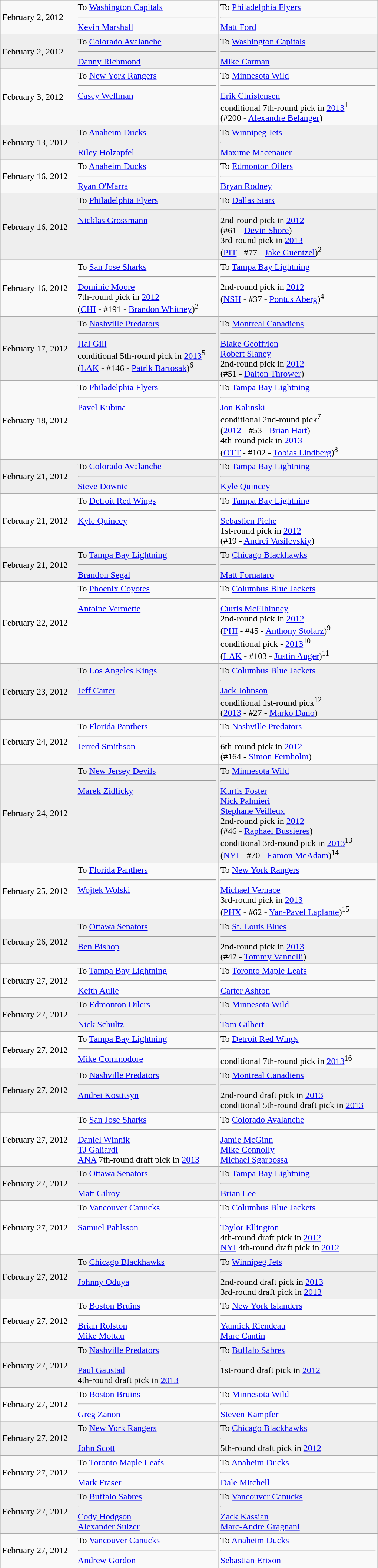<table class="wikitable" style="border:1px solid #999; width:680px;">
<tr>
<td>February 2, 2012</td>
<td valign="top">To <a href='#'>Washington Capitals</a><hr><a href='#'>Kevin Marshall</a></td>
<td valign="top">To <a href='#'>Philadelphia Flyers</a><hr><a href='#'>Matt Ford</a></td>
</tr>
<tr bgcolor="eeeeee">
<td>February 2, 2012</td>
<td valign="top">To <a href='#'>Colorado Avalanche</a><hr><a href='#'>Danny Richmond</a></td>
<td valign="top">To <a href='#'>Washington Capitals</a><hr><a href='#'>Mike Carman</a></td>
</tr>
<tr>
<td>February 3, 2012</td>
<td valign="top">To <a href='#'>New York Rangers</a><hr><a href='#'>Casey Wellman</a></td>
<td valign="top">To <a href='#'>Minnesota Wild</a><hr><a href='#'>Erik Christensen</a><br>conditional 7th-round pick in <a href='#'>2013</a><sup>1</sup><br>(#200 - <a href='#'>Alexandre Belanger</a>)</td>
</tr>
<tr bgcolor="eeeeee">
<td>February 13, 2012</td>
<td valign="top">To <a href='#'>Anaheim Ducks</a><hr><a href='#'>Riley Holzapfel</a></td>
<td valign="top">To <a href='#'>Winnipeg Jets</a><hr><a href='#'>Maxime Macenauer</a></td>
</tr>
<tr>
<td>February 16, 2012</td>
<td valign="top">To <a href='#'>Anaheim Ducks</a><hr><a href='#'>Ryan O'Marra</a></td>
<td valign="top">To <a href='#'>Edmonton Oilers</a><hr><a href='#'>Bryan Rodney</a></td>
</tr>
<tr bgcolor="eeeeee">
<td>February 16, 2012</td>
<td valign="top">To <a href='#'>Philadelphia Flyers</a><hr><a href='#'>Nicklas Grossmann</a></td>
<td valign="top">To <a href='#'>Dallas Stars</a><hr>2nd-round pick in <a href='#'>2012</a><br>(#61 - <a href='#'>Devin Shore</a>)<br>3rd-round pick in <a href='#'>2013</a><br>(<a href='#'>PIT</a> - #77 - <a href='#'>Jake Guentzel</a>)<sup>2</sup></td>
</tr>
<tr>
<td>February 16, 2012</td>
<td valign="top">To <a href='#'>San Jose Sharks</a><hr><a href='#'>Dominic Moore</a><br>7th-round pick in <a href='#'>2012</a><br>(<a href='#'>CHI</a> - #191 - <a href='#'>Brandon Whitney</a>)<sup>3</sup></td>
<td valign="top">To <a href='#'>Tampa Bay Lightning</a><hr>2nd-round pick in <a href='#'>2012</a><br>(<a href='#'>NSH</a> - #37 - <a href='#'>Pontus Aberg</a>)<sup>4</sup></td>
</tr>
<tr bgcolor="eeeeee">
<td>February 17, 2012</td>
<td valign="top">To <a href='#'>Nashville Predators</a><hr><a href='#'>Hal Gill</a><br>conditional 5th-round pick in <a href='#'>2013</a><sup>5</sup><br>(<a href='#'>LAK</a> - #146 - <a href='#'>Patrik Bartosak</a>)<sup>6</sup></td>
<td valign="top">To <a href='#'>Montreal Canadiens</a><hr><a href='#'>Blake Geoffrion</a><br><a href='#'>Robert Slaney</a><br>2nd-round pick in <a href='#'>2012</a><br>(#51 - <a href='#'>Dalton Thrower</a>)</td>
</tr>
<tr>
<td>February 18, 2012</td>
<td valign="top">To <a href='#'>Philadelphia Flyers</a><hr><a href='#'>Pavel Kubina</a></td>
<td valign="top">To <a href='#'>Tampa Bay Lightning</a><hr><a href='#'>Jon Kalinski</a><br>conditional 2nd-round pick<sup>7</sup><br>(<a href='#'>2012</a> - #53 - <a href='#'>Brian Hart</a>)<br>4th-round pick in <a href='#'>2013</a><br>(<a href='#'>OTT</a> - #102 - <a href='#'>Tobias Lindberg</a>)<sup>8</sup></td>
</tr>
<tr bgcolor="eeeeee">
<td>February 21, 2012</td>
<td valign="top">To <a href='#'>Colorado Avalanche</a><hr><a href='#'>Steve Downie</a></td>
<td valign="top">To <a href='#'>Tampa Bay Lightning</a><hr><a href='#'>Kyle Quincey</a></td>
</tr>
<tr>
<td>February 21, 2012</td>
<td valign="top">To <a href='#'>Detroit Red Wings</a><hr><a href='#'>Kyle Quincey</a></td>
<td valign="top">To <a href='#'>Tampa Bay Lightning</a><hr><a href='#'>Sebastien Piche</a><br>1st-round pick in <a href='#'>2012</a><br>(#19 - <a href='#'>Andrei Vasilevskiy</a>)</td>
</tr>
<tr bgcolor="eeeeee">
<td>February 21, 2012</td>
<td valign="top">To <a href='#'>Tampa Bay Lightning</a><hr><a href='#'>Brandon Segal</a></td>
<td valign="top">To <a href='#'>Chicago Blackhawks</a><hr><a href='#'>Matt Fornataro</a></td>
</tr>
<tr>
<td>February 22, 2012</td>
<td valign="top">To <a href='#'>Phoenix Coyotes</a><hr><a href='#'>Antoine Vermette</a></td>
<td valign="top">To <a href='#'>Columbus Blue Jackets</a><hr><a href='#'>Curtis McElhinney</a><br>2nd-round pick in <a href='#'>2012</a><br>(<a href='#'>PHI</a> - #45 - <a href='#'>Anthony Stolarz</a>)<sup>9</sup><br>conditional pick - <a href='#'>2013</a><sup>10</sup><br>(<a href='#'>LAK</a> - #103 - <a href='#'>Justin Auger</a>)<sup>11</sup></td>
</tr>
<tr bgcolor="eeeeee">
<td>February 23, 2012</td>
<td valign="top">To <a href='#'>Los Angeles Kings</a><hr><a href='#'>Jeff Carter</a></td>
<td valign="top">To <a href='#'>Columbus Blue Jackets</a><hr><a href='#'>Jack Johnson</a><br>conditional 1st-round pick<sup>12</sup><br>(<a href='#'>2013</a> - #27 - <a href='#'>Marko Dano</a>)</td>
</tr>
<tr>
<td>February 24, 2012</td>
<td valign="top">To <a href='#'>Florida Panthers</a><hr><a href='#'>Jerred Smithson</a></td>
<td valign="top">To <a href='#'>Nashville Predators</a><hr>6th-round pick in <a href='#'>2012</a><br>(#164 - <a href='#'>Simon Fernholm</a>)</td>
</tr>
<tr bgcolor="eeeeee">
<td>February 24, 2012</td>
<td valign="top">To <a href='#'>New Jersey Devils</a><hr><a href='#'>Marek Zidlicky</a></td>
<td valign="top">To <a href='#'>Minnesota Wild</a><hr><a href='#'>Kurtis Foster</a><br><a href='#'>Nick Palmieri</a><br><a href='#'>Stephane Veilleux</a><br>2nd-round pick in <a href='#'>2012</a><br>(#46 - <a href='#'>Raphael Bussieres</a>)<br>conditional 3rd-round pick in <a href='#'>2013</a><sup>13</sup><br>(<a href='#'>NYI</a> - #70 - <a href='#'>Eamon McAdam</a>)<sup>14</sup></td>
</tr>
<tr>
<td>February 25, 2012</td>
<td valign="top">To <a href='#'>Florida Panthers</a><hr><a href='#'>Wojtek Wolski</a></td>
<td valign="top">To <a href='#'>New York Rangers</a><hr><a href='#'>Michael Vernace</a><br>3rd-round pick in <a href='#'>2013</a><br>(<a href='#'>PHX</a> - #62 - <a href='#'>Yan-Pavel Laplante</a>)<sup>15</sup></td>
</tr>
<tr bgcolor="eeeeee">
<td>February 26, 2012</td>
<td valign="top">To <a href='#'>Ottawa Senators</a><hr><a href='#'>Ben Bishop</a></td>
<td valign="top">To <a href='#'>St. Louis Blues</a><hr>2nd-round pick in <a href='#'>2013</a><br>(#47 - <a href='#'>Tommy Vannelli</a>)</td>
</tr>
<tr>
<td>February 27, 2012</td>
<td valign="top">To <a href='#'>Tampa Bay Lightning</a><hr><a href='#'>Keith Aulie</a></td>
<td valign="top">To <a href='#'>Toronto Maple Leafs</a><hr><a href='#'>Carter Ashton</a></td>
</tr>
<tr bgcolor="eeeeee">
<td>February 27, 2012</td>
<td valign="top">To <a href='#'>Edmonton Oilers</a><hr><a href='#'>Nick Schultz</a></td>
<td valign="top">To <a href='#'>Minnesota Wild</a><hr><a href='#'>Tom Gilbert</a></td>
</tr>
<tr>
<td>February 27, 2012</td>
<td valign="top">To <a href='#'>Tampa Bay Lightning</a><hr><a href='#'>Mike Commodore</a></td>
<td valign="top">To <a href='#'>Detroit Red Wings</a><hr>conditional 7th-round pick in <a href='#'>2013</a><sup>16</sup></td>
</tr>
<tr bgcolor="eeeeee">
<td>February 27, 2012</td>
<td valign="top">To <a href='#'>Nashville Predators</a><hr><a href='#'>Andrei Kostitsyn</a></td>
<td valign="top">To <a href='#'>Montreal Canadiens</a><hr>2nd-round draft pick in <a href='#'>2013</a><br>conditional 5th-round draft pick in <a href='#'>2013</a></td>
</tr>
<tr>
<td>February 27, 2012</td>
<td valign="top">To <a href='#'>San Jose Sharks</a><hr><a href='#'>Daniel Winnik</a><br><a href='#'>TJ Galiardi</a><br><a href='#'>ANA</a> 7th-round draft pick in <a href='#'>2013</a></td>
<td valign="top">To <a href='#'>Colorado Avalanche</a><hr><a href='#'>Jamie McGinn</a><br><a href='#'>Mike Connolly</a><br><a href='#'>Michael Sgarbossa</a></td>
</tr>
<tr bgcolor="eeeeee">
<td>February 27, 2012</td>
<td valign="top">To <a href='#'>Ottawa Senators</a><hr><a href='#'>Matt Gilroy</a></td>
<td valign="top">To <a href='#'>Tampa Bay Lightning</a><hr><a href='#'>Brian Lee</a></td>
</tr>
<tr>
<td>February 27, 2012</td>
<td valign="top">To <a href='#'>Vancouver Canucks</a><hr><a href='#'>Samuel Pahlsson</a></td>
<td valign="top">To <a href='#'>Columbus Blue Jackets</a><hr><a href='#'>Taylor Ellington</a><br>4th-round draft pick in <a href='#'>2012</a><br><a href='#'>NYI</a> 4th-round draft pick in <a href='#'>2012</a></td>
</tr>
<tr bgcolor="eeeeee">
<td>February 27, 2012</td>
<td valign="top">To <a href='#'>Chicago Blackhawks</a><hr><a href='#'>Johnny Oduya</a></td>
<td valign="top">To <a href='#'>Winnipeg Jets</a><hr>2nd-round draft pick in <a href='#'>2013</a><br>3rd-round draft pick in <a href='#'>2013</a></td>
</tr>
<tr>
<td>February 27, 2012</td>
<td valign="top">To <a href='#'>Boston Bruins</a><hr><a href='#'>Brian Rolston</a><br><a href='#'>Mike Mottau</a></td>
<td valign="top">To <a href='#'>New York Islanders</a><hr><a href='#'>Yannick Riendeau</a><br><a href='#'>Marc Cantin</a></td>
</tr>
<tr bgcolor="eeeeee">
<td>February 27, 2012</td>
<td valign="top">To <a href='#'>Nashville Predators</a><hr><a href='#'>Paul Gaustad</a><br>4th-round draft pick in <a href='#'>2013</a></td>
<td valign="top">To <a href='#'>Buffalo Sabres</a><hr>1st-round draft pick in <a href='#'>2012</a></td>
</tr>
<tr>
<td>February 27, 2012</td>
<td valign="top">To <a href='#'>Boston Bruins</a><hr><a href='#'>Greg Zanon</a></td>
<td valign="top">To <a href='#'>Minnesota Wild</a><hr><a href='#'>Steven Kampfer</a></td>
</tr>
<tr bgcolor="eeeeee">
<td>February 27, 2012</td>
<td valign="top">To <a href='#'>New York Rangers</a><hr><a href='#'>John Scott</a></td>
<td valign="top">To <a href='#'>Chicago Blackhawks</a><hr>5th-round draft pick in <a href='#'>2012</a></td>
</tr>
<tr>
<td>February 27, 2012</td>
<td valign="top">To <a href='#'>Toronto Maple Leafs</a><hr><a href='#'>Mark Fraser</a></td>
<td valign="top">To <a href='#'>Anaheim Ducks</a><hr><a href='#'>Dale Mitchell</a></td>
</tr>
<tr bgcolor="eeeeee">
<td>February 27, 2012</td>
<td valign="top">To <a href='#'>Buffalo Sabres</a><hr><a href='#'>Cody Hodgson</a><br><a href='#'>Alexander Sulzer</a></td>
<td valign="top">To <a href='#'>Vancouver Canucks</a><hr><a href='#'>Zack Kassian</a><br><a href='#'>Marc-Andre Gragnani</a></td>
</tr>
<tr>
<td>February 27, 2012</td>
<td valign="top">To <a href='#'>Vancouver Canucks</a><hr><a href='#'>Andrew Gordon</a></td>
<td valign="top">To <a href='#'>Anaheim Ducks</a><hr><a href='#'>Sebastian Erixon</a></td>
</tr>
</table>
